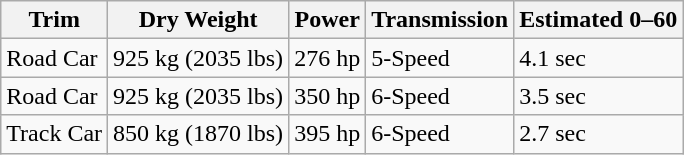<table class=wikitable>
<tr>
<th>Trim</th>
<th>Dry Weight</th>
<th>Power</th>
<th>Transmission</th>
<th>Estimated 0–60</th>
</tr>
<tr>
<td>Road Car</td>
<td>925 kg (2035 lbs)</td>
<td>276 hp</td>
<td>5-Speed</td>
<td>4.1 sec</td>
</tr>
<tr>
<td>Road Car</td>
<td>925 kg (2035 lbs)</td>
<td>350 hp</td>
<td>6-Speed</td>
<td>3.5 sec</td>
</tr>
<tr>
<td>Track Car</td>
<td>850 kg (1870 lbs)</td>
<td>395 hp</td>
<td>6-Speed</td>
<td>2.7 sec</td>
</tr>
</table>
